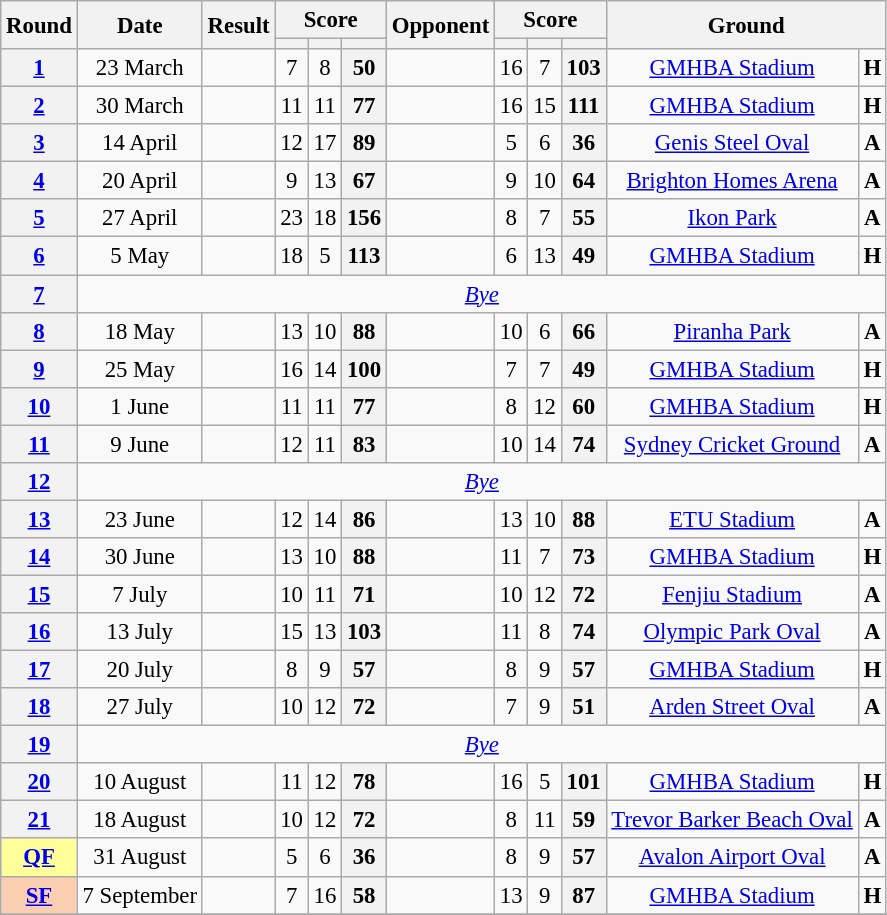<table class="wikitable plainrowheaders" style="font-size:95%; text-align:center;">
<tr>
<th scope="col" rowspan="2">Round</th>
<th scope="col" rowspan="2">Date</th>
<th scope="col" rowspan="2">Result</th>
<th scope="col" colspan="3">Score</th>
<th scope="col" rowspan="2">Opponent</th>
<th scope="col" colspan="3">Score</th>
<th scope="col" rowspan="2" colspan="2">Ground</th>
</tr>
<tr>
<th scope="col"></th>
<th scope="col"></th>
<th scope="col"></th>
<th scope="col"></th>
<th scope="col"></th>
<th scope="col"></th>
</tr>
<tr>
<th scope="row" style="text-align:center;"><a href='#'>1</a></th>
<td>23 March</td>
<td></td>
<td>7</td>
<td>8</td>
<th>50</th>
<td></td>
<td>16</td>
<td>7</td>
<th>103</th>
<td><a href='#'>GMHBA Stadium</a></td>
<td><strong>H</strong></td>
</tr>
<tr>
<th scope="row" style="text-align:center;"><a href='#'>2</a></th>
<td>30 March</td>
<td></td>
<td>11</td>
<td>11</td>
<th>77</th>
<td></td>
<td>16</td>
<td>15</td>
<th>111</th>
<td><a href='#'>GMHBA Stadium</a></td>
<td><strong>H</strong></td>
</tr>
<tr>
<th scope="row" style="text-align:center;"><a href='#'>3</a></th>
<td>14 April</td>
<td></td>
<td>12</td>
<td>17</td>
<th>89</th>
<td></td>
<td>5</td>
<td>6</td>
<th>36</th>
<td><a href='#'>Genis Steel Oval</a></td>
<td><strong>A</strong></td>
</tr>
<tr>
<th scope="row" style="text-align:center;"><a href='#'>4</a></th>
<td>20 April</td>
<td></td>
<td>9</td>
<td>13</td>
<th>67</th>
<td></td>
<td>9</td>
<td>10</td>
<th>64</th>
<td><a href='#'>Brighton Homes Arena</a></td>
<td><strong>A</strong></td>
</tr>
<tr>
<th scope="row" style="text-align:center;"><a href='#'>5</a></th>
<td>27 April</td>
<td></td>
<td>23</td>
<td>18</td>
<th>156</th>
<td></td>
<td>8</td>
<td>7</td>
<th>55</th>
<td><a href='#'>Ikon Park</a></td>
<td><strong>A</strong></td>
</tr>
<tr>
<th scope="row" style="text-align:center;"><a href='#'>6</a></th>
<td>5 May</td>
<td></td>
<td>18</td>
<td>5</td>
<th>113</th>
<td></td>
<td>6</td>
<td>13</td>
<th>49</th>
<td><a href='#'>GMHBA Stadium</a></td>
<td><strong>H</strong></td>
</tr>
<tr>
<th scope="row" style="text-align:center;"><a href='#'>7</a></th>
<td colspan=11><em><a href='#'>Bye</a></em></td>
</tr>
<tr>
<th scope="row" style="text-align:center;"><a href='#'>8</a></th>
<td>18 May</td>
<td></td>
<td>13</td>
<td>10</td>
<th>88</th>
<td></td>
<td>10</td>
<td>6</td>
<th>66</th>
<td><a href='#'>Piranha Park</a></td>
<td><strong>A</strong></td>
</tr>
<tr>
<th scope="row" style="text-align:center;"><a href='#'>9</a></th>
<td>25 May</td>
<td></td>
<td>16</td>
<td>14</td>
<th>100</th>
<td></td>
<td>7</td>
<td>7</td>
<th>49</th>
<td><a href='#'>GMHBA Stadium</a></td>
<td><strong>H</strong></td>
</tr>
<tr>
<th scope="row" style="text-align:center;"><a href='#'>10</a></th>
<td>1 June</td>
<td></td>
<td>11</td>
<td>11</td>
<th>77</th>
<td></td>
<td>8</td>
<td>12</td>
<th>60</th>
<td><a href='#'>GMHBA Stadium</a></td>
<td><strong>H</strong></td>
</tr>
<tr>
<th scope="row" style="text-align:center;"><a href='#'>11</a></th>
<td>9 June</td>
<td></td>
<td>12</td>
<td>11</td>
<th>83</th>
<td></td>
<td>10</td>
<td>14</td>
<th>74</th>
<td><a href='#'>Sydney Cricket Ground</a></td>
<td><strong>A</strong></td>
</tr>
<tr>
<th scope="row" style="text-align:center;"><a href='#'>12</a></th>
<td colspan=11><em><a href='#'>Bye</a></em></td>
</tr>
<tr>
<th scope="row" style="text-align:center;"><a href='#'>13</a></th>
<td>23 June</td>
<td></td>
<td>12</td>
<td>14</td>
<th>86</th>
<td></td>
<td>13</td>
<td>10</td>
<th>88</th>
<td><a href='#'>ETU Stadium</a></td>
<td><strong>A</strong></td>
</tr>
<tr>
<th scope="row" style="text-align:center;"><a href='#'>14</a></th>
<td>30 June</td>
<td></td>
<td>13</td>
<td>10</td>
<th>88</th>
<td></td>
<td>11</td>
<td>7</td>
<th>73</th>
<td><a href='#'>GMHBA Stadium</a></td>
<td><strong>H</strong></td>
</tr>
<tr>
<th scope="row" style="text-align:center;"><a href='#'>15</a></th>
<td>7 July</td>
<td></td>
<td>10</td>
<td>11</td>
<th>71</th>
<td></td>
<td>10</td>
<td>12</td>
<th>72</th>
<td><a href='#'>Fenjiu Stadium</a></td>
<td><strong>A</strong></td>
</tr>
<tr>
<th scope="row" style="text-align:center;"><a href='#'>16</a></th>
<td>13 July</td>
<td></td>
<td>15</td>
<td>13</td>
<th>103</th>
<td></td>
<td>11</td>
<td>8</td>
<th>74</th>
<td><a href='#'>Olympic Park Oval</a></td>
<td><strong>A</strong></td>
</tr>
<tr>
<th scope="row" style="text-align:center;"><a href='#'>17</a></th>
<td>20 July</td>
<td></td>
<td>8</td>
<td>9</td>
<th>57</th>
<td></td>
<td>8</td>
<td>9</td>
<th>57</th>
<td><a href='#'>GMHBA Stadium</a></td>
<td><strong>H</strong></td>
</tr>
<tr>
<th scope="row" style="text-align:center;"><a href='#'>18</a></th>
<td>27 July</td>
<td></td>
<td>10</td>
<td>12</td>
<th>72</th>
<td></td>
<td>7</td>
<td>9</td>
<th>51</th>
<td><a href='#'>Arden Street Oval</a></td>
<td><strong>A</strong></td>
</tr>
<tr>
<th scope="row" style="text-align:center;"><a href='#'>19</a></th>
<td colspan=11><em><a href='#'>Bye</a></em></td>
</tr>
<tr>
<th scope="row" style="text-align:center;"><a href='#'>20</a></th>
<td>10 August</td>
<td></td>
<td>11</td>
<td>12</td>
<th>78</th>
<td></td>
<td>16</td>
<td>5</td>
<th>101</th>
<td><a href='#'>GMHBA Stadium</a></td>
<td><strong>H</strong></td>
</tr>
<tr>
<th scope="row" style="text-align:center;"><a href='#'>21</a></th>
<td>18 August</td>
<td></td>
<td>10</td>
<td>12</td>
<th>72</th>
<td></td>
<td>8</td>
<td>11</td>
<th>59</th>
<td><a href='#'>Trevor Barker Beach Oval</a></td>
<td><strong>A</strong></td>
</tr>
<tr>
<th scope="row" style="text-align:center; background:#ff9"><a href='#'>QF</a></th>
<td>31 August</td>
<td></td>
<td>5</td>
<td>6</td>
<th>36</th>
<td></td>
<td>8</td>
<td>9</td>
<th>57</th>
<td><a href='#'>Avalon Airport Oval</a></td>
<td><strong>A</strong></td>
</tr>
<tr>
<th scope="row" style="text-align:center; background:#FBCEB1"><a href='#'>SF</a></th>
<td>7 September</td>
<td></td>
<td>7</td>
<td>16</td>
<th>58</th>
<td></td>
<td>13</td>
<td>9</td>
<th>87</th>
<td><a href='#'>GMHBA Stadium</a></td>
<td><strong>H</strong></td>
</tr>
<tr>
</tr>
</table>
